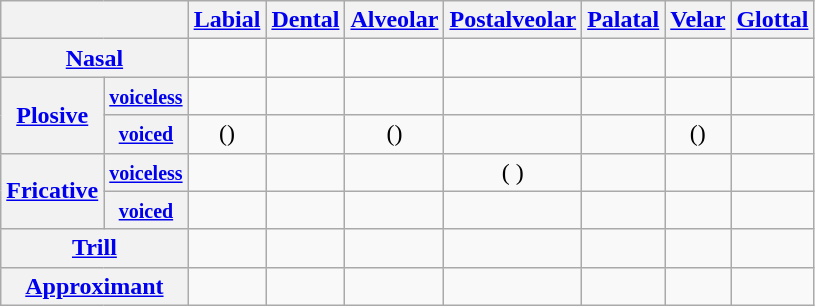<table class="wikitable" style="text-align:center;">
<tr>
<th colspan="2"></th>
<th><a href='#'>Labial</a></th>
<th><a href='#'>Dental</a></th>
<th><a href='#'>Alveolar</a></th>
<th><a href='#'>Postalveolar</a></th>
<th><a href='#'>Palatal</a></th>
<th><a href='#'>Velar</a></th>
<th><a href='#'>Glottal</a></th>
</tr>
<tr>
<th colspan="2"><a href='#'>Nasal</a></th>
<td></td>
<td></td>
<td></td>
<td></td>
<td></td>
<td></td>
<td></td>
</tr>
<tr>
<th rowspan="2"><a href='#'>Plosive</a></th>
<th><small><a href='#'>voiceless</a></small></th>
<td></td>
<td></td>
<td></td>
<td></td>
<td></td>
<td></td>
<td></td>
</tr>
<tr>
<th><small><a href='#'>voiced</a></small></th>
<td>()</td>
<td></td>
<td>()</td>
<td></td>
<td></td>
<td>()</td>
<td></td>
</tr>
<tr>
<th rowspan="2"><a href='#'>Fricative</a></th>
<th><small><a href='#'>voiceless</a></small></th>
<td></td>
<td></td>
<td></td>
<td>( )</td>
<td></td>
<td></td>
<td></td>
</tr>
<tr>
<th><small><a href='#'>voiced</a></small></th>
<td></td>
<td> </td>
<td></td>
<td></td>
<td></td>
<td></td>
<td></td>
</tr>
<tr>
<th colspan="2"><a href='#'>Trill</a></th>
<td></td>
<td></td>
<td></td>
<td></td>
<td></td>
<td></td>
<td></td>
</tr>
<tr>
<th colspan="2"><a href='#'>Approximant</a></th>
<td> </td>
<td></td>
<td></td>
<td></td>
<td></td>
<td></td>
<td></td>
</tr>
</table>
